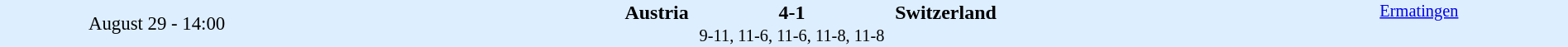<table style="width: 100%; background:#ddeeff;" cellspacing="0">
<tr>
<td style=font-size:95% align=center rowspan=3 width=20%>August 29 - 14:00</td>
</tr>
<tr>
<td width=24% align=right><strong>Austria</strong></td>
<td align=center width=13%><strong>4-1</strong></td>
<td width=24%><strong>Switzerland</strong></td>
<td style=font-size:85% rowspan=3 valign=top align=center><a href='#'>Ermatingen</a></td>
</tr>
<tr style=font-size:85%>
<td colspan=3 align=center>9-11, 11-6, 11-6, 11-8, 11-8</td>
</tr>
</table>
